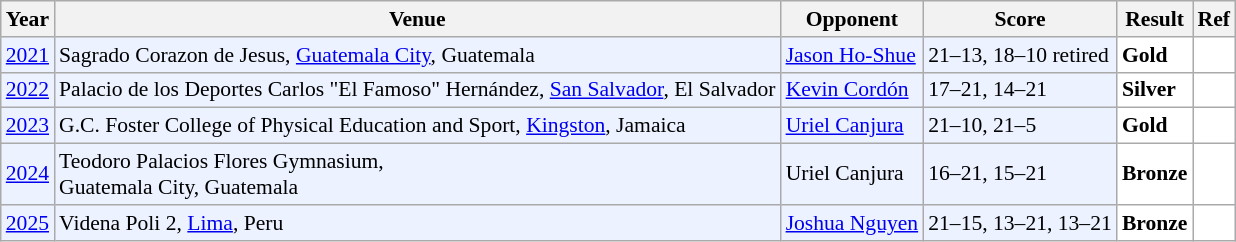<table class="sortable wikitable" style="font-size: 90%;">
<tr>
<th>Year</th>
<th>Venue</th>
<th>Opponent</th>
<th>Score</th>
<th>Result</th>
<th>Ref</th>
</tr>
<tr style="background:#ECF2FF">
<td align="center"><a href='#'>2021</a></td>
<td align="left">Sagrado Corazon de Jesus, <a href='#'>Guatemala City</a>, Guatemala</td>
<td align="left"> <a href='#'>Jason Ho-Shue</a></td>
<td align="left">21–13, 18–10 retired</td>
<td style="text-align:left; background:white"> <strong>Gold</strong></td>
<td style="text-align:center; background:white"></td>
</tr>
<tr style="background:#ECF2FF">
<td align="center"><a href='#'>2022</a></td>
<td align="left">Palacio de los Deportes Carlos "El Famoso" Hernández, <a href='#'>San Salvador</a>, El Salvador</td>
<td align="left"> <a href='#'>Kevin Cordón</a></td>
<td align="left">17–21, 14–21</td>
<td style="text-align:left; background:white"> <strong>Silver</strong></td>
<td style="text-align:center; background:white"></td>
</tr>
<tr style="background:#ECF2FF">
<td align="center"><a href='#'>2023</a></td>
<td align="left">G.C. Foster College of Physical Education and Sport, <a href='#'>Kingston</a>, Jamaica</td>
<td align="left"> <a href='#'>Uriel Canjura</a></td>
<td align="left">21–10, 21–5</td>
<td style="text-align:left; background:white"> <strong>Gold</strong></td>
<td style="text-align:center; background:white"></td>
</tr>
<tr style="background:#ECF2FF">
<td align="center"><a href='#'>2024</a></td>
<td align="left">Teodoro Palacios Flores Gymnasium,<br>Guatemala City, Guatemala</td>
<td align="left"> Uriel Canjura</td>
<td align="left">16–21, 15–21</td>
<td style="text-align:left; background:white"> <strong>Bronze</strong></td>
<td style="text-align:center; background:white"></td>
</tr>
<tr style="background:#ECF2FF">
<td align="center"><a href='#'>2025</a></td>
<td align="left">Videna Poli 2, <a href='#'>Lima</a>, Peru</td>
<td align="left"> <a href='#'>Joshua Nguyen</a></td>
<td align="left">21–15, 13–21, 13–21</td>
<td style="text-align:left; background:white"> <strong>Bronze</strong></td>
<td style="text-align:center; background:white"></td>
</tr>
</table>
